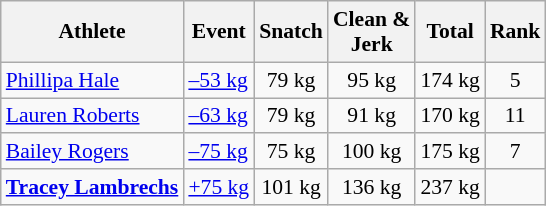<table class="wikitable" style="text-align:center; font-size:90%">
<tr>
<th>Athlete</th>
<th>Event</th>
<th>Snatch</th>
<th>Clean &<br>Jerk</th>
<th>Total</th>
<th>Rank</th>
</tr>
<tr>
<td align=left><a href='#'>Phillipa Hale</a></td>
<td align=left><a href='#'>–53 kg</a></td>
<td>79 kg</td>
<td>95 kg</td>
<td>174 kg</td>
<td>5</td>
</tr>
<tr>
<td align=left><a href='#'>Lauren Roberts</a></td>
<td align=left><a href='#'>–63 kg</a></td>
<td>79 kg</td>
<td>91 kg</td>
<td>170 kg</td>
<td>11</td>
</tr>
<tr>
<td align=left><a href='#'>Bailey Rogers</a></td>
<td align=left><a href='#'>–75 kg</a></td>
<td>75 kg</td>
<td>100 kg</td>
<td>175 kg</td>
<td>7</td>
</tr>
<tr>
<td align=left><strong><a href='#'>Tracey Lambrechs</a></strong></td>
<td align=left><a href='#'>+75 kg</a></td>
<td>101 kg</td>
<td>136 kg</td>
<td>237 kg</td>
<td></td>
</tr>
</table>
